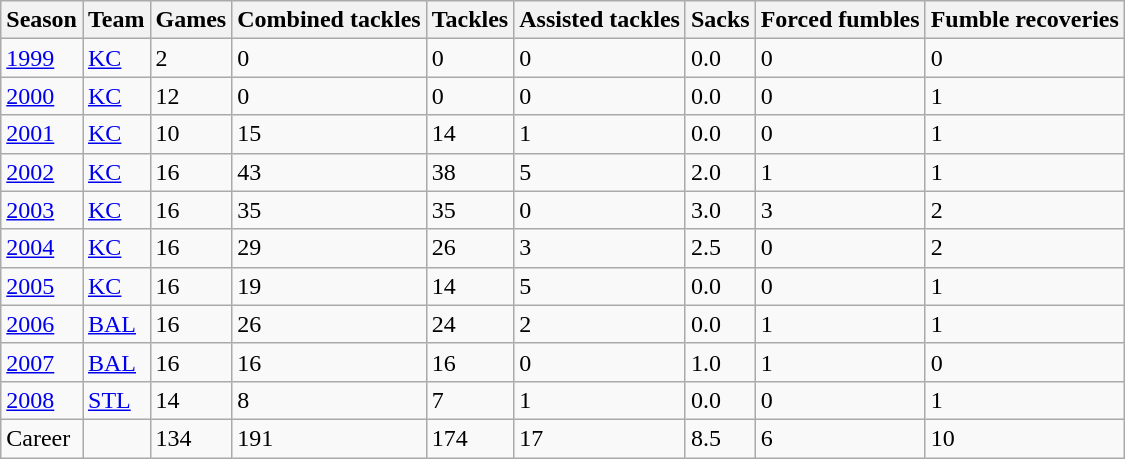<table class="wikitable">
<tr>
<th>Season</th>
<th>Team</th>
<th>Games</th>
<th>Combined tackles</th>
<th>Tackles</th>
<th>Assisted tackles</th>
<th>Sacks</th>
<th>Forced fumbles</th>
<th>Fumble recoveries</th>
</tr>
<tr>
<td><a href='#'>1999</a></td>
<td><a href='#'>KC</a></td>
<td>2</td>
<td>0</td>
<td>0</td>
<td>0</td>
<td>0.0</td>
<td>0</td>
<td>0</td>
</tr>
<tr>
<td><a href='#'>2000</a></td>
<td><a href='#'>KC</a></td>
<td>12</td>
<td>0</td>
<td>0</td>
<td>0</td>
<td>0.0</td>
<td>0</td>
<td>1</td>
</tr>
<tr>
<td><a href='#'>2001</a></td>
<td><a href='#'>KC</a></td>
<td>10</td>
<td>15</td>
<td>14</td>
<td>1</td>
<td>0.0</td>
<td>0</td>
<td>1</td>
</tr>
<tr>
<td><a href='#'>2002</a></td>
<td><a href='#'>KC</a></td>
<td>16</td>
<td>43</td>
<td>38</td>
<td>5</td>
<td>2.0</td>
<td>1</td>
<td>1</td>
</tr>
<tr>
<td><a href='#'>2003</a></td>
<td><a href='#'>KC</a></td>
<td>16</td>
<td>35</td>
<td>35</td>
<td>0</td>
<td>3.0</td>
<td>3</td>
<td>2</td>
</tr>
<tr>
<td><a href='#'>2004</a></td>
<td><a href='#'>KC</a></td>
<td>16</td>
<td>29</td>
<td>26</td>
<td>3</td>
<td>2.5</td>
<td>0</td>
<td>2</td>
</tr>
<tr>
<td><a href='#'>2005</a></td>
<td><a href='#'>KC</a></td>
<td>16</td>
<td>19</td>
<td>14</td>
<td>5</td>
<td>0.0</td>
<td>0</td>
<td>1</td>
</tr>
<tr>
<td><a href='#'>2006</a></td>
<td><a href='#'>BAL</a></td>
<td>16</td>
<td>26</td>
<td>24</td>
<td>2</td>
<td>0.0</td>
<td>1</td>
<td>1</td>
</tr>
<tr>
<td><a href='#'>2007</a></td>
<td><a href='#'>BAL</a></td>
<td>16</td>
<td>16</td>
<td>16</td>
<td>0</td>
<td>1.0</td>
<td>1</td>
<td>0</td>
</tr>
<tr>
<td><a href='#'>2008</a></td>
<td><a href='#'>STL</a></td>
<td>14</td>
<td>8</td>
<td>7</td>
<td>1</td>
<td>0.0</td>
<td>0</td>
<td>1</td>
</tr>
<tr>
<td>Career</td>
<td></td>
<td>134</td>
<td>191</td>
<td>174</td>
<td>17</td>
<td>8.5</td>
<td>6</td>
<td>10</td>
</tr>
</table>
